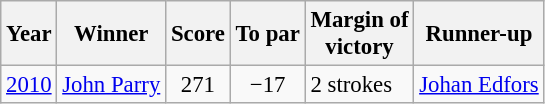<table class="wikitable" style="font-size:95%">
<tr>
<th>Year</th>
<th>Winner</th>
<th>Score</th>
<th>To par</th>
<th>Margin of<br>victory</th>
<th>Runner-up</th>
</tr>
<tr>
<td><a href='#'>2010</a></td>
<td> <a href='#'>John Parry</a></td>
<td align=center>271</td>
<td align=center>−17</td>
<td>2 strokes</td>
<td> <a href='#'>Johan Edfors</a></td>
</tr>
</table>
